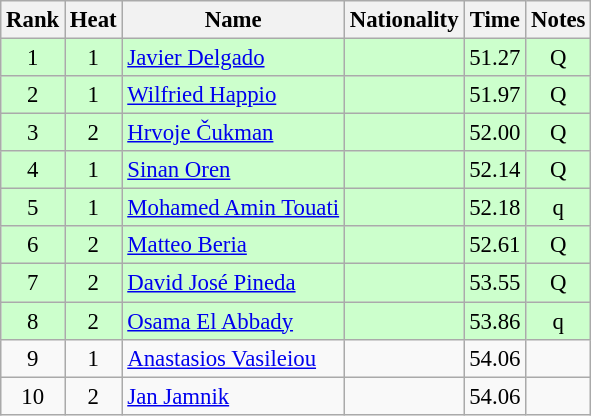<table class="wikitable sortable" style="text-align:center;font-size:95%">
<tr>
<th>Rank</th>
<th>Heat</th>
<th>Name</th>
<th>Nationality</th>
<th>Time</th>
<th>Notes</th>
</tr>
<tr bgcolor=ccffcc>
<td>1</td>
<td>1</td>
<td align=left><a href='#'>Javier Delgado</a></td>
<td align=left></td>
<td>51.27</td>
<td>Q</td>
</tr>
<tr bgcolor=ccffcc>
<td>2</td>
<td>1</td>
<td align=left><a href='#'>Wilfried Happio</a></td>
<td align=left></td>
<td>51.97</td>
<td>Q</td>
</tr>
<tr bgcolor=ccffcc>
<td>3</td>
<td>2</td>
<td align=left><a href='#'>Hrvoje Čukman</a></td>
<td align=left></td>
<td>52.00</td>
<td>Q</td>
</tr>
<tr bgcolor=ccffcc>
<td>4</td>
<td>1</td>
<td align=left><a href='#'>Sinan Oren</a></td>
<td align=left></td>
<td>52.14</td>
<td>Q</td>
</tr>
<tr bgcolor=ccffcc>
<td>5</td>
<td>1</td>
<td align=left><a href='#'>Mohamed Amin Touati</a></td>
<td align=left></td>
<td>52.18</td>
<td>q</td>
</tr>
<tr bgcolor=ccffcc>
<td>6</td>
<td>2</td>
<td align=left><a href='#'>Matteo Beria</a></td>
<td align=left></td>
<td>52.61</td>
<td>Q</td>
</tr>
<tr bgcolor=ccffcc>
<td>7</td>
<td>2</td>
<td align=left><a href='#'>David José Pineda</a></td>
<td align=left></td>
<td>53.55</td>
<td>Q</td>
</tr>
<tr bgcolor=ccffcc>
<td>8</td>
<td>2</td>
<td align=left><a href='#'>Osama El Abbady</a></td>
<td align=left></td>
<td>53.86</td>
<td>q</td>
</tr>
<tr>
<td>9</td>
<td>1</td>
<td align=left><a href='#'>Anastasios Vasileiou</a></td>
<td align=left></td>
<td>54.06</td>
<td></td>
</tr>
<tr>
<td>10</td>
<td>2</td>
<td align=left><a href='#'>Jan Jamnik</a></td>
<td align=left></td>
<td>54.06</td>
<td></td>
</tr>
</table>
